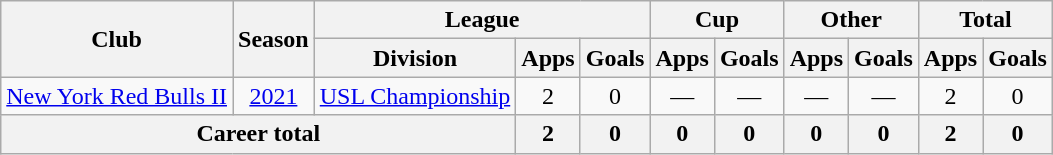<table class=wikitable style=text-align:center>
<tr>
<th rowspan=2>Club</th>
<th rowspan=2>Season</th>
<th colspan=3>League</th>
<th colspan=2>Cup</th>
<th colspan=2>Other</th>
<th colspan=2>Total</th>
</tr>
<tr>
<th>Division</th>
<th>Apps</th>
<th>Goals</th>
<th>Apps</th>
<th>Goals</th>
<th>Apps</th>
<th>Goals</th>
<th>Apps</th>
<th>Goals</th>
</tr>
<tr>
<td rowspan=1><a href='#'>New York Red Bulls II</a></td>
<td><a href='#'>2021</a></td>
<td><a href='#'>USL Championship</a></td>
<td>2</td>
<td>0</td>
<td>—</td>
<td>—</td>
<td>—</td>
<td>—</td>
<td>2</td>
<td>0</td>
</tr>
<tr>
<th colspan=3>Career total</th>
<th>2</th>
<th>0</th>
<th>0</th>
<th>0</th>
<th>0</th>
<th>0</th>
<th>2</th>
<th>0</th>
</tr>
</table>
